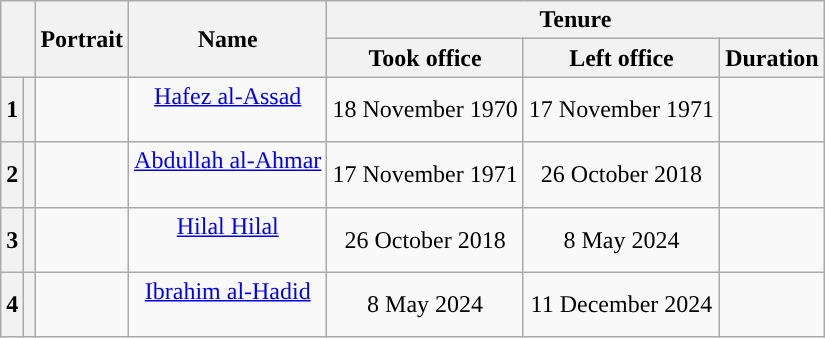<table class="wikitable" style="text-align:center">
<tr>
<th rowspan=2 colspan=2></th>
<th rowspan=2>Portrait</th>
<th rowspan=2>Name<br></th>
<th colspan=3>Tenure</th>
</tr>
<tr>
<th>Took office</th>
<th>Left office</th>
<th>Duration</th>
</tr>
<tr>
<th>1</th>
<th style="background:"></th>
<td></td>
<td><a href='#'>Hafez al-Assad</a><br><br></td>
<td>18 November 1970</td>
<td>17 November 1971</td>
<td></td>
</tr>
<tr>
<th>2</th>
<th style="background:"></th>
<td></td>
<td><a href='#'>Abdullah al-Ahmar</a><br><br></td>
<td>17 November 1971</td>
<td>26 October 2018</td>
<td></td>
</tr>
<tr>
<th>3</th>
<th style="background:"></th>
<td></td>
<td><a href='#'>Hilal Hilal</a><br><br></td>
<td>26 October 2018</td>
<td>8 May 2024</td>
<td></td>
</tr>
<tr>
<th>4</th>
<th style="background:"></th>
<td></td>
<td><a href='#'>Ibrahim al-Hadid</a><br><br></td>
<td>8 May 2024</td>
<td>11 December 2024</td>
<td></td>
</tr>
</table>
